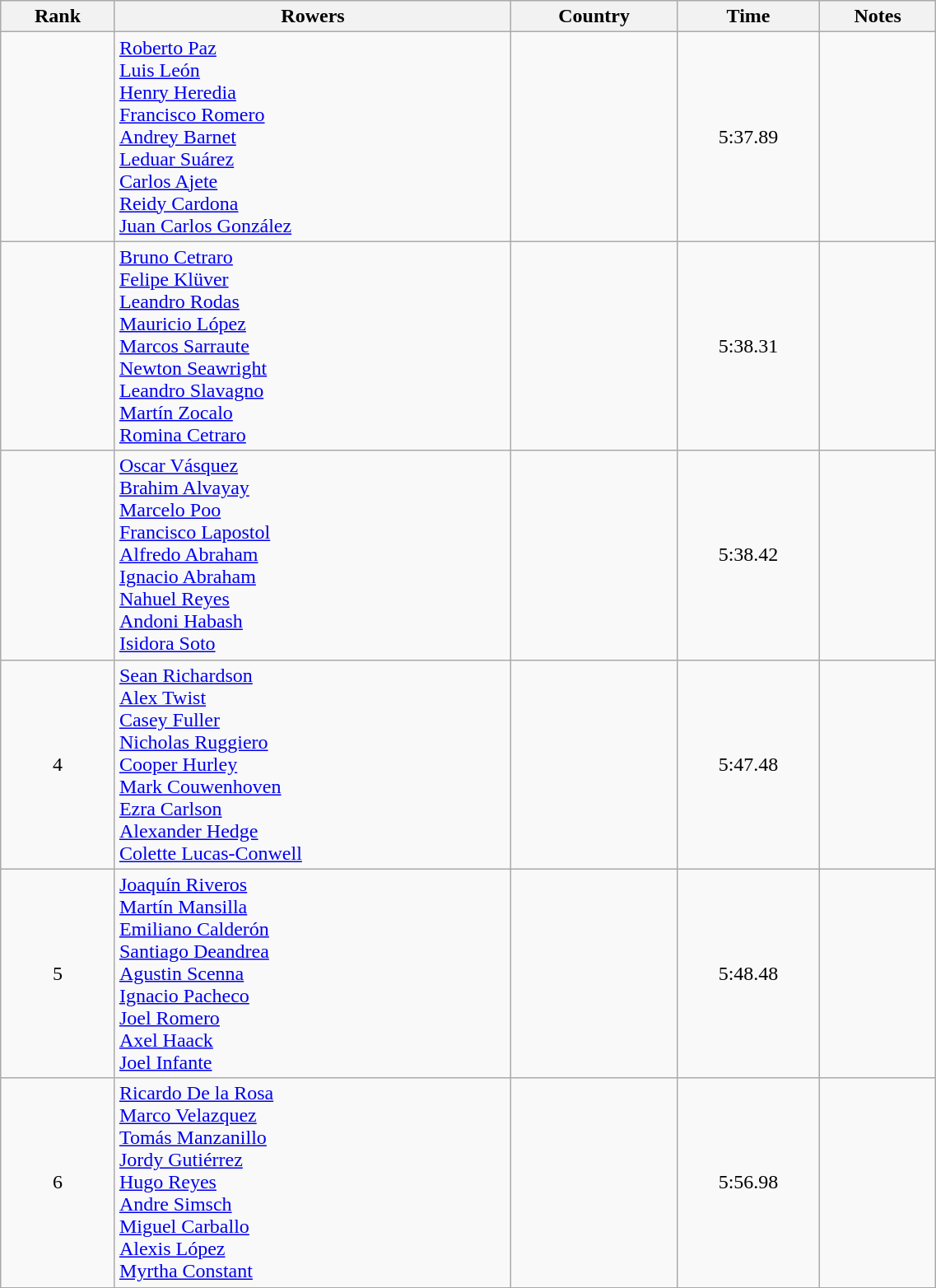<table class="wikitable" width=60% style="text-align:center">
<tr>
<th>Rank</th>
<th>Rowers</th>
<th>Country</th>
<th>Time</th>
<th>Notes</th>
</tr>
<tr>
<td></td>
<td align=left><a href='#'>Roberto Paz</a><br><a href='#'>Luis León</a><br><a href='#'>Henry Heredia</a><br><a href='#'>Francisco Romero</a><br><a href='#'>Andrey Barnet</a><br><a href='#'>Leduar Suárez</a><br><a href='#'>Carlos Ajete</a><br><a href='#'>Reidy Cardona</a><br><a href='#'>Juan Carlos González</a></td>
<td align=left></td>
<td>5:37.89</td>
<td></td>
</tr>
<tr>
<td></td>
<td align=left><a href='#'>Bruno Cetraro</a><br><a href='#'>Felipe Klüver</a><br><a href='#'>Leandro Rodas</a><br><a href='#'>Mauricio López</a><br><a href='#'>Marcos Sarraute</a><br><a href='#'>Newton Seawright</a><br><a href='#'>Leandro Slavagno</a><br><a href='#'>Martín Zocalo</a><br><a href='#'>Romina Cetraro</a></td>
<td align="left"></td>
<td>5:38.31</td>
<td></td>
</tr>
<tr>
<td></td>
<td align=left><a href='#'>Oscar Vásquez</a><br><a href='#'>Brahim Alvayay</a><br><a href='#'>Marcelo Poo</a><br><a href='#'>Francisco Lapostol</a><br><a href='#'>Alfredo Abraham</a><br><a href='#'>Ignacio Abraham</a><br><a href='#'>Nahuel Reyes</a><br><a href='#'>Andoni Habash</a><br><a href='#'>Isidora Soto</a></td>
<td align=left></td>
<td>5:38.42</td>
<td></td>
</tr>
<tr>
<td>4</td>
<td align=left><a href='#'>Sean Richardson</a><br><a href='#'>Alex Twist</a><br><a href='#'>Casey Fuller</a><br><a href='#'>Nicholas Ruggiero</a><br><a href='#'>Cooper Hurley</a><br><a href='#'>Mark Couwenhoven</a><br><a href='#'>Ezra Carlson</a><br><a href='#'>Alexander Hedge</a><br><a href='#'>Colette Lucas-Conwell</a></td>
<td align=left></td>
<td>5:47.48</td>
<td></td>
</tr>
<tr>
<td>5</td>
<td align=left><a href='#'>Joaquín Riveros</a><br><a href='#'>Martín Mansilla</a><br><a href='#'>Emiliano Calderón</a><br><a href='#'>Santiago Deandrea</a><br><a href='#'>Agustin Scenna</a><br><a href='#'>Ignacio Pacheco</a><br><a href='#'>Joel Romero</a><br><a href='#'>Axel Haack</a><br><a href='#'>Joel Infante</a></td>
<td align=left></td>
<td>5:48.48</td>
<td></td>
</tr>
<tr>
<td>6</td>
<td align=left><a href='#'>Ricardo De la Rosa</a><br><a href='#'>Marco Velazquez</a><br><a href='#'>Tomás Manzanillo</a><br><a href='#'>Jordy Gutiérrez</a><br><a href='#'>Hugo Reyes</a><br><a href='#'>Andre Simsch</a><br><a href='#'>Miguel Carballo</a><br><a href='#'>Alexis López</a><br><a href='#'>Myrtha Constant</a></td>
<td align=left></td>
<td>5:56.98</td>
<td></td>
</tr>
<tr>
</tr>
</table>
